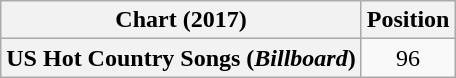<table class="wikitable plainrowheaders" style="text-align:center">
<tr>
<th scope="col">Chart (2017)</th>
<th scope="col">Position</th>
</tr>
<tr>
<th scope="row">US Hot Country Songs (<em>Billboard</em>)</th>
<td>96</td>
</tr>
</table>
